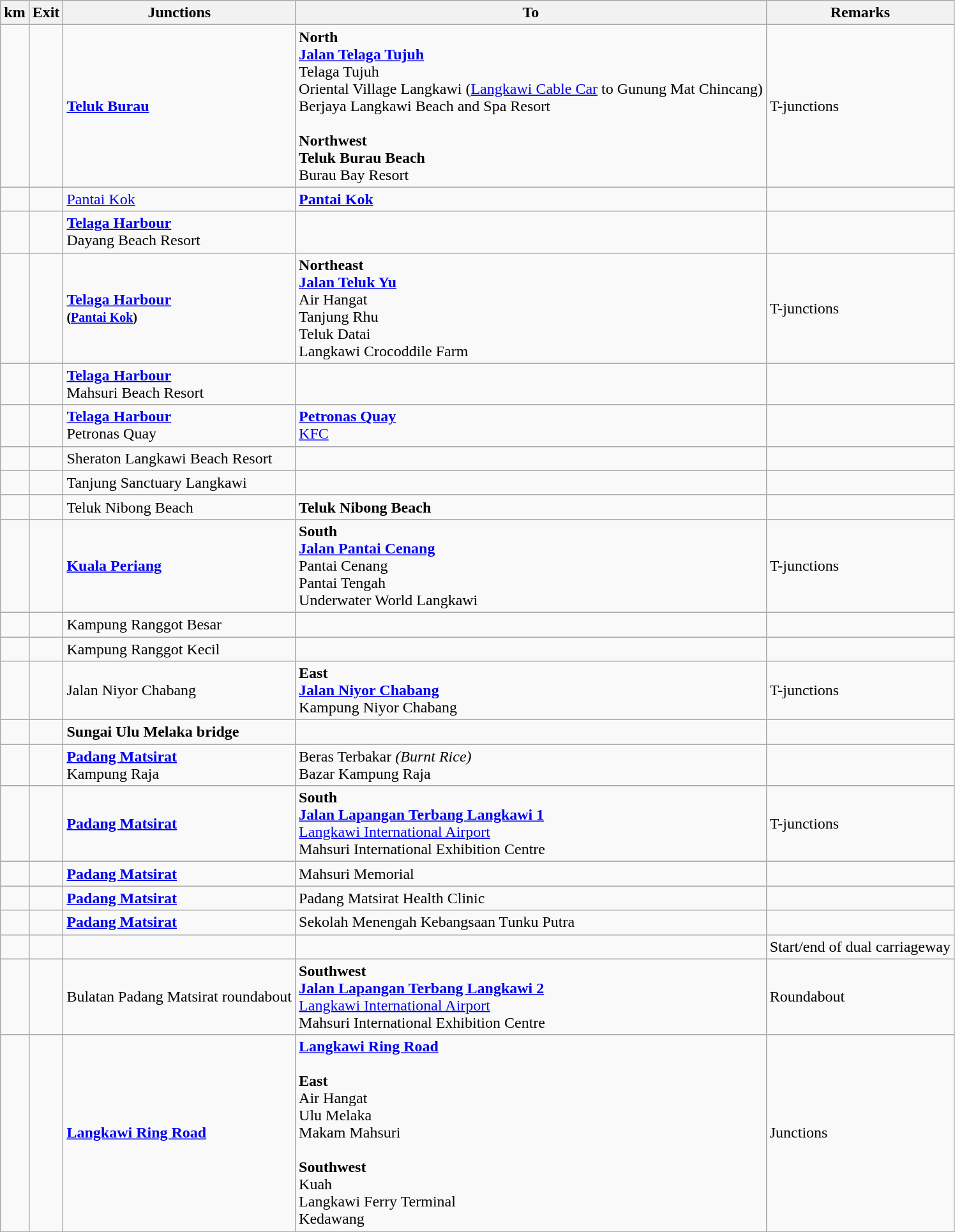<table class="wikitable">
<tr>
<th>km</th>
<th>Exit</th>
<th>Junctions</th>
<th>To</th>
<th>Remarks</th>
</tr>
<tr>
<td></td>
<td></td>
<td><strong><a href='#'>Teluk Burau</a></strong></td>
<td><strong>North</strong><br> <strong><a href='#'>Jalan Telaga Tujuh</a></strong><br>Telaga Tujuh<br>Oriental Village Langkawi (<a href='#'>Langkawi Cable Car</a> to Gunung Mat Chincang)<br>Berjaya Langkawi Beach and Spa Resort<br><br><strong>Northwest</strong><br><strong>Teluk Burau Beach </strong> <br>Burau Bay Resort<br>  </td>
<td>T-junctions</td>
</tr>
<tr>
<td></td>
<td></td>
<td><a href='#'>Pantai Kok</a> </td>
<td><strong><a href='#'>Pantai Kok</a></strong> <br>  </td>
<td></td>
</tr>
<tr>
<td></td>
<td></td>
<td><strong><a href='#'>Telaga Harbour</a></strong><br>Dayang Beach Resort</td>
<td></td>
<td></td>
</tr>
<tr>
<td></td>
<td></td>
<td><strong><a href='#'>Telaga Harbour</a></strong><br><small><strong>(<a href='#'>Pantai Kok</a>)</strong></small></td>
<td><strong>Northeast</strong><br> <strong><a href='#'>Jalan Teluk Yu</a></strong><br> Air Hangat<br> Tanjung Rhu<br> Teluk Datai<br>Langkawi Crocoddile Farm</td>
<td>T-junctions</td>
</tr>
<tr>
<td></td>
<td></td>
<td><strong><a href='#'>Telaga Harbour</a></strong><br>Mahsuri Beach Resort</td>
<td></td>
<td></td>
</tr>
<tr>
<td></td>
<td></td>
<td><strong><a href='#'>Telaga Harbour</a></strong><br>  Petronas Quay</td>
<td>  <strong><a href='#'>Petronas Quay</a></strong><br>      <a href='#'>KFC</a></td>
<td></td>
</tr>
<tr>
<td></td>
<td></td>
<td>Sheraton Langkawi Beach Resort</td>
<td></td>
<td></td>
</tr>
<tr>
<td></td>
<td></td>
<td>Tanjung Sanctuary Langkawi</td>
<td></td>
<td></td>
</tr>
<tr>
<td></td>
<td></td>
<td>Teluk Nibong Beach </td>
<td><strong>Teluk Nibong Beach</strong> <br> </td>
<td></td>
</tr>
<tr>
<td></td>
<td></td>
<td><strong><a href='#'>Kuala Periang</a></strong></td>
<td><strong>South</strong><br> <strong><a href='#'>Jalan Pantai Cenang</a></strong><br>Pantai Cenang <br>Pantai Tengah <br>Underwater World  Langkawi</td>
<td>T-junctions</td>
</tr>
<tr>
<td></td>
<td></td>
<td>Kampung Ranggot Besar</td>
<td></td>
<td></td>
</tr>
<tr>
<td></td>
<td></td>
<td>Kampung Ranggot Kecil</td>
<td></td>
<td></td>
</tr>
<tr>
<td></td>
<td></td>
<td>Jalan Niyor Chabang</td>
<td><strong>East</strong><br> <strong><a href='#'>Jalan Niyor Chabang</a></strong><br>Kampung Niyor Chabang</td>
<td>T-junctions</td>
</tr>
<tr>
<td></td>
<td></td>
<td><strong>Sungai Ulu Melaka bridge</strong></td>
<td></td>
<td></td>
</tr>
<tr>
<td></td>
<td></td>
<td><strong><a href='#'>Padang Matsirat</a></strong><br>Kampung Raja</td>
<td>Beras Terbakar <em>(Burnt Rice)</em><br>Bazar Kampung Raja<br></td>
<td></td>
</tr>
<tr>
<td></td>
<td></td>
<td><strong><a href='#'>Padang Matsirat</a></strong></td>
<td><strong>South</strong><br> <strong><a href='#'>Jalan Lapangan Terbang Langkawi 1</a></strong><br><a href='#'>Langkawi International Airport</a> <br>Mahsuri International Exhibition Centre</td>
<td>T-junctions</td>
</tr>
<tr>
<td></td>
<td></td>
<td><strong><a href='#'>Padang Matsirat</a></strong></td>
<td>Mahsuri Memorial</td>
<td></td>
</tr>
<tr>
<td></td>
<td></td>
<td><strong><a href='#'>Padang Matsirat</a></strong></td>
<td>Padang Matsirat Health Clinic </td>
<td></td>
</tr>
<tr>
<td></td>
<td></td>
<td><strong><a href='#'>Padang Matsirat</a></strong></td>
<td>Sekolah Menengah Kebangsaan Tunku Putra</td>
<td></td>
</tr>
<tr>
<td></td>
<td></td>
<td></td>
<td></td>
<td>Start/end of dual carriageway</td>
</tr>
<tr>
<td></td>
<td></td>
<td>Bulatan Padang Matsirat roundabout</td>
<td><strong>Southwest</strong><br> <strong><a href='#'>Jalan Lapangan Terbang Langkawi 2</a></strong><br><a href='#'>Langkawi International Airport</a> <br>Mahsuri International Exhibition Centre</td>
<td>Roundabout</td>
</tr>
<tr>
<td></td>
<td></td>
<td> <strong><a href='#'>Langkawi Ring Road</a></strong></td>
<td> <strong><a href='#'>Langkawi Ring Road</a></strong><br><br><strong>East</strong><br> Air Hangat<br> Ulu Melaka<br>Makam Mahsuri<br><br><strong>Southwest</strong><br> Kuah<br> Langkawi Ferry Terminal <br> Kedawang</td>
<td>Junctions</td>
</tr>
</table>
